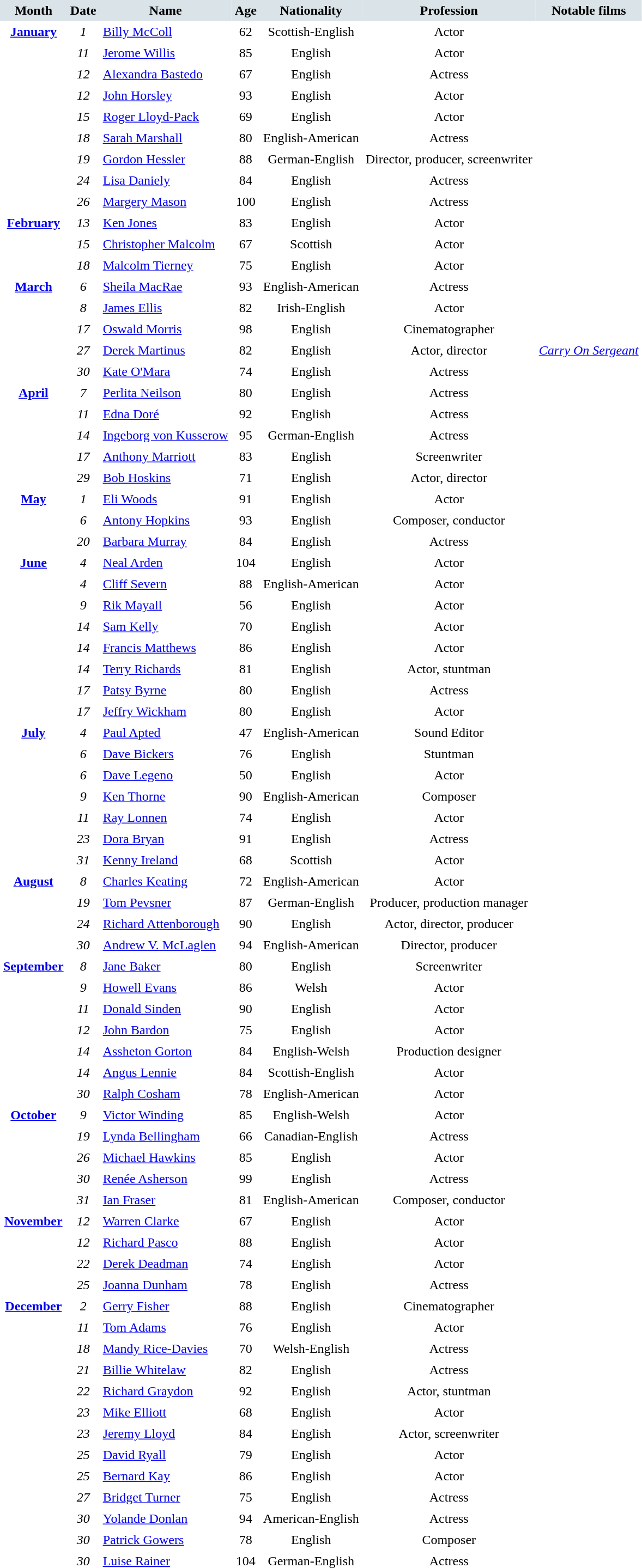<table cellspacing="0" cellpadding="4" border="0">
<tr style="background:#dae3e7; text-align:center;">
<th>Month</th>
<th>Date</th>
<th>Name</th>
<th>Age</th>
<th>Nationality</th>
<th>Profession</th>
<th>Notable films</th>
</tr>
<tr valign="top">
<th rowspan=9 style="text-align:center; vertical-align:top;"><a href='#'>January</a></th>
<td style="text-align:center;"><em>1</em></td>
<td><a href='#'>Billy McColl</a></td>
<td style="text-align:center;">62</td>
<td style="text-align:center;">Scottish-English</td>
<td style="text-align:center;">Actor</td>
<td></td>
</tr>
<tr>
<td style="text-align:center;"><em>11</em></td>
<td><a href='#'>Jerome Willis</a></td>
<td style="text-align:center;">85</td>
<td style="text-align:center;">English</td>
<td style="text-align:center;">Actor</td>
<td></td>
</tr>
<tr>
<td style="text-align:center;"><em>12</em></td>
<td><a href='#'>Alexandra Bastedo</a></td>
<td style="text-align:center;">67</td>
<td style="text-align:center;">English</td>
<td style="text-align:center;">Actress</td>
<td></td>
</tr>
<tr>
<td style="text-align:center;"><em>12</em></td>
<td><a href='#'>John Horsley</a></td>
<td style="text-align:center;">93</td>
<td style="text-align:center;">English</td>
<td style="text-align:center;">Actor</td>
<td></td>
</tr>
<tr>
<td style="text-align:center;"><em>15</em></td>
<td><a href='#'>Roger Lloyd-Pack</a></td>
<td style="text-align:center;">69</td>
<td style="text-align:center;">English</td>
<td style="text-align:center;">Actor</td>
<td></td>
</tr>
<tr>
<td style="text-align:center;"><em>18</em></td>
<td><a href='#'>Sarah Marshall</a></td>
<td style="text-align:center;">80</td>
<td style="text-align:center;">English-American</td>
<td style="text-align:center;">Actress</td>
<td></td>
</tr>
<tr>
<td style="text-align:center;"><em>19</em></td>
<td><a href='#'>Gordon Hessler</a></td>
<td style="text-align:center;">88</td>
<td style="text-align:center;">German-English</td>
<td style="text-align:center;">Director, producer, screenwriter</td>
<td></td>
</tr>
<tr>
<td style="text-align:center;"><em>24</em></td>
<td><a href='#'>Lisa Daniely</a></td>
<td style="text-align:center;">84</td>
<td style="text-align:center;">English</td>
<td style="text-align:center;">Actress</td>
<td></td>
</tr>
<tr>
<td style="text-align:center;"><em>26</em></td>
<td><a href='#'>Margery Mason</a></td>
<td style="text-align:center;">100</td>
<td style="text-align:center;">English</td>
<td style="text-align:center;">Actress</td>
<td></td>
</tr>
<tr>
<th rowspan=3 style="text-align:center; vertical-align:top;"><a href='#'>February</a></th>
<td style="text-align:center;"><em>13</em></td>
<td><a href='#'>Ken Jones</a></td>
<td style="text-align:center;">83</td>
<td style="text-align:center;">English</td>
<td style="text-align:center;">Actor</td>
<td></td>
</tr>
<tr>
<td style="text-align:center;"><em>15</em></td>
<td><a href='#'>Christopher Malcolm</a></td>
<td style="text-align:center;">67</td>
<td style="text-align:center;">Scottish</td>
<td style="text-align:center;">Actor</td>
<td></td>
</tr>
<tr>
<td style="text-align:center;"><em>18</em></td>
<td><a href='#'>Malcolm Tierney</a></td>
<td style="text-align:center;">75</td>
<td style="text-align:center;">English</td>
<td style="text-align:center;">Actor</td>
<td></td>
</tr>
<tr>
<th rowspan=5 style="text-align:center; vertical-align:top;"><a href='#'>March</a></th>
<td style="text-align:center;"><em>6</em></td>
<td><a href='#'>Sheila MacRae</a></td>
<td style="text-align:center;">93</td>
<td style="text-align:center;">English-American</td>
<td style="text-align:center;">Actress</td>
<td></td>
</tr>
<tr>
<td style="text-align:center;"><em>8</em></td>
<td><a href='#'>James Ellis</a></td>
<td style="text-align:center;">82</td>
<td style="text-align:center;">Irish-English</td>
<td style="text-align:center;">Actor</td>
<td></td>
</tr>
<tr>
<td style="text-align:center;"><em>17</em></td>
<td><a href='#'>Oswald Morris</a></td>
<td style="text-align:center;">98</td>
<td style="text-align:center;">English</td>
<td style="text-align:center;">Cinematographer</td>
<td></td>
</tr>
<tr>
<td style="text-align:center;"><em>27</em></td>
<td><a href='#'>Derek Martinus</a></td>
<td style="text-align:center;">82</td>
<td style="text-align:center;">English</td>
<td style="text-align:center;">Actor, director</td>
<td><em><a href='#'>Carry On Sergeant</a></em></td>
</tr>
<tr>
<td style="text-align:center;"><em>30</em></td>
<td><a href='#'>Kate O'Mara</a></td>
<td style="text-align:center;">74</td>
<td style="text-align:center;">English</td>
<td style="text-align:center;">Actress</td>
<td></td>
</tr>
<tr>
<th rowspan=5 style="text-align:center; vertical-align:top;"><a href='#'>April</a></th>
<td style="text-align:center;"><em>7</em></td>
<td><a href='#'>Perlita Neilson</a></td>
<td style="text-align:center;">80</td>
<td style="text-align:center;">English</td>
<td style="text-align:center;">Actress</td>
<td></td>
</tr>
<tr>
<td style="text-align:center;"><em>11</em></td>
<td><a href='#'>Edna Doré</a></td>
<td style="text-align:center;">92</td>
<td style="text-align:center;">English</td>
<td style="text-align:center;">Actress</td>
<td></td>
</tr>
<tr>
<td style="text-align:center;"><em>14</em></td>
<td><a href='#'>Ingeborg von Kusserow</a></td>
<td style="text-align:center;">95</td>
<td style="text-align:center;">German-English</td>
<td style="text-align:center;">Actress</td>
<td></td>
</tr>
<tr>
<td style="text-align:center;"><em>17</em></td>
<td><a href='#'>Anthony Marriott</a></td>
<td style="text-align:center;">83</td>
<td style="text-align:center;">English</td>
<td style="text-align:center;">Screenwriter</td>
<td></td>
</tr>
<tr>
<td style="text-align:center;"><em>29</em></td>
<td><a href='#'>Bob Hoskins</a></td>
<td style="text-align:center;">71</td>
<td style="text-align:center;">English</td>
<td style="text-align:center;">Actor, director</td>
<td></td>
</tr>
<tr>
<th rowspan=3 style="text-align:center; vertical-align:top;"><a href='#'>May</a></th>
<td style="text-align:center;"><em>1</em></td>
<td><a href='#'>Eli Woods</a></td>
<td style="text-align:center;">91</td>
<td style="text-align:center;">English</td>
<td style="text-align:center;">Actor</td>
<td></td>
</tr>
<tr>
<td style="text-align:center;"><em>6</em></td>
<td><a href='#'>Antony Hopkins</a></td>
<td style="text-align:center;">93</td>
<td style="text-align:center;">English</td>
<td style="text-align:center;">Composer, conductor</td>
<td></td>
</tr>
<tr>
<td style="text-align:center;"><em>20</em></td>
<td><a href='#'>Barbara Murray</a></td>
<td style="text-align:center;">84</td>
<td style="text-align:center;">English</td>
<td style="text-align:center;">Actress</td>
<td></td>
</tr>
<tr>
<th rowspan=8 style="text-align:center; vertical-align:top;"><a href='#'>June</a></th>
<td style="text-align:center;"><em>4</em></td>
<td><a href='#'>Neal Arden</a></td>
<td style="text-align:center;">104</td>
<td style="text-align:center;">English</td>
<td style="text-align:center;">Actor</td>
<td></td>
</tr>
<tr>
<td style="text-align:center;"><em>4</em></td>
<td><a href='#'>Cliff Severn</a></td>
<td style="text-align:center;">88</td>
<td style="text-align:center;">English-American</td>
<td style="text-align:center;">Actor</td>
<td></td>
</tr>
<tr>
<td style="text-align:center;"><em>9</em></td>
<td><a href='#'>Rik Mayall</a></td>
<td style="text-align:center;">56</td>
<td style="text-align:center;">English</td>
<td style="text-align:center;">Actor</td>
<td></td>
</tr>
<tr>
<td style="text-align:center;"><em>14</em></td>
<td><a href='#'>Sam Kelly</a></td>
<td style="text-align:center;">70</td>
<td style="text-align:center;">English</td>
<td style="text-align:center;">Actor</td>
<td></td>
</tr>
<tr>
<td style="text-align:center;"><em>14</em></td>
<td><a href='#'>Francis Matthews</a></td>
<td style="text-align:center;">86</td>
<td style="text-align:center;">English</td>
<td style="text-align:center;">Actor</td>
<td></td>
</tr>
<tr>
<td style="text-align:center;"><em>14</em></td>
<td><a href='#'>Terry Richards</a></td>
<td style="text-align:center;">81</td>
<td style="text-align:center;">English</td>
<td style="text-align:center;">Actor, stuntman</td>
<td></td>
</tr>
<tr>
<td style="text-align:center;"><em>17</em></td>
<td><a href='#'>Patsy Byrne</a></td>
<td style="text-align:center;">80</td>
<td style="text-align:center;">English</td>
<td style="text-align:center;">Actress</td>
<td></td>
</tr>
<tr>
<td style="text-align:center;"><em>17</em></td>
<td><a href='#'>Jeffry Wickham</a></td>
<td style="text-align:center;">80</td>
<td style="text-align:center;">English</td>
<td style="text-align:center;">Actor</td>
<td></td>
</tr>
<tr>
<th rowspan=7 style="text-align:center; vertical-align:top;"><a href='#'>July</a></th>
<td style="text-align:center;"><em>4</em></td>
<td><a href='#'>Paul Apted</a></td>
<td style="text-align:center;">47</td>
<td style="text-align:center;">English-American</td>
<td style="text-align:center;">Sound Editor</td>
<td></td>
</tr>
<tr>
<td style="text-align:center;"><em>6</em></td>
<td><a href='#'>Dave Bickers</a></td>
<td style="text-align:center;">76</td>
<td style="text-align:center;">English</td>
<td style="text-align:center;">Stuntman</td>
<td></td>
</tr>
<tr>
<td style="text-align:center;"><em>6</em></td>
<td><a href='#'>Dave Legeno</a></td>
<td style="text-align:center;">50</td>
<td style="text-align:center;">English</td>
<td style="text-align:center;">Actor</td>
<td></td>
</tr>
<tr>
<td style="text-align:center;"><em>9</em></td>
<td><a href='#'>Ken Thorne</a></td>
<td style="text-align:center;">90</td>
<td style="text-align:center;">English-American</td>
<td style="text-align:center;">Composer</td>
<td></td>
</tr>
<tr>
<td style="text-align:center;"><em>11</em></td>
<td><a href='#'>Ray Lonnen</a></td>
<td style="text-align:center;">74</td>
<td style="text-align:center;">English</td>
<td style="text-align:center;">Actor</td>
<td></td>
</tr>
<tr>
<td style="text-align:center;"><em>23</em></td>
<td><a href='#'>Dora Bryan</a></td>
<td style="text-align:center;">91</td>
<td style="text-align:center;">English</td>
<td style="text-align:center;">Actress</td>
<td></td>
</tr>
<tr>
<td style="text-align:center;"><em>31</em></td>
<td><a href='#'>Kenny Ireland</a></td>
<td style="text-align:center;">68</td>
<td style="text-align:center;">Scottish</td>
<td style="text-align:center;">Actor</td>
<td></td>
</tr>
<tr>
<th rowspan=4 style="text-align:center; vertical-align:top;"><a href='#'>August</a></th>
<td style="text-align:center;"><em>8</em></td>
<td><a href='#'>Charles Keating</a></td>
<td style="text-align:center;">72</td>
<td style="text-align:center;">English-American</td>
<td style="text-align:center;">Actor</td>
<td></td>
</tr>
<tr>
<td style="text-align:center;"><em>19</em></td>
<td><a href='#'>Tom Pevsner</a></td>
<td style="text-align:center;">87</td>
<td style="text-align:center;">German-English</td>
<td style="text-align:center;">Producer, production manager</td>
<td></td>
</tr>
<tr>
<td style="text-align:center;"><em>24</em></td>
<td><a href='#'>Richard Attenborough</a></td>
<td style="text-align:center;">90</td>
<td style="text-align:center;">English</td>
<td style="text-align:center;">Actor, director, producer</td>
<td></td>
</tr>
<tr>
<td style="text-align:center;"><em>30</em></td>
<td><a href='#'>Andrew V. McLaglen</a></td>
<td style="text-align:center;">94</td>
<td style="text-align:center;">English-American</td>
<td style="text-align:center;">Director, producer</td>
<td></td>
</tr>
<tr>
<th rowspan=7 style="text-align:center; vertical-align:top;"><a href='#'>September</a></th>
<td style="text-align:center;"><em>8</em></td>
<td><a href='#'>Jane Baker</a></td>
<td style="text-align:center;">80</td>
<td style="text-align:center;">English</td>
<td style="text-align:center;">Screenwriter</td>
<td></td>
</tr>
<tr>
<td style="text-align:center;"><em>9</em></td>
<td><a href='#'>Howell Evans</a></td>
<td style="text-align:center;">86</td>
<td style="text-align:center;">Welsh</td>
<td style="text-align:center;">Actor</td>
<td></td>
</tr>
<tr>
<td style="text-align:center;"><em>11</em></td>
<td><a href='#'>Donald Sinden</a></td>
<td style="text-align:center;">90</td>
<td style="text-align:center;">English</td>
<td style="text-align:center;">Actor</td>
<td></td>
</tr>
<tr>
<td style="text-align:center;"><em>12</em></td>
<td><a href='#'>John Bardon</a></td>
<td style="text-align:center;">75</td>
<td style="text-align:center;">English</td>
<td style="text-align:center;">Actor</td>
<td></td>
</tr>
<tr>
<td style="text-align:center;"><em>14</em></td>
<td><a href='#'>Assheton Gorton</a></td>
<td style="text-align:center;">84</td>
<td style="text-align:center;">English-Welsh</td>
<td style="text-align:center;">Production designer</td>
<td></td>
</tr>
<tr>
<td style="text-align:center;"><em>14</em></td>
<td><a href='#'>Angus Lennie</a></td>
<td style="text-align:center;">84</td>
<td style="text-align:center;">Scottish-English</td>
<td style="text-align:center;">Actor</td>
<td></td>
</tr>
<tr>
<td style="text-align:center;"><em>30</em></td>
<td><a href='#'>Ralph Cosham</a></td>
<td style="text-align:center;">78</td>
<td style="text-align:center;">English-American</td>
<td style="text-align:center;">Actor</td>
<td></td>
</tr>
<tr>
<th rowspan=5 style="text-align:center; vertical-align:top;"><a href='#'>October</a></th>
<td style="text-align:center;"><em>9</em></td>
<td><a href='#'>Victor Winding</a></td>
<td style="text-align:center;">85</td>
<td style="text-align:center;">English-Welsh</td>
<td style="text-align:center;">Actor</td>
<td></td>
</tr>
<tr>
<td style="text-align:center;"><em>19</em></td>
<td><a href='#'>Lynda Bellingham</a></td>
<td style="text-align:center;">66</td>
<td style="text-align:center;">Canadian-English</td>
<td style="text-align:center;">Actress</td>
<td></td>
</tr>
<tr>
<td style="text-align:center;"><em>26</em></td>
<td><a href='#'>Michael Hawkins</a></td>
<td style="text-align:center;">85</td>
<td style="text-align:center;">English</td>
<td style="text-align:center;">Actor</td>
<td></td>
</tr>
<tr>
<td style="text-align:center;"><em>30</em></td>
<td><a href='#'>Renée Asherson</a></td>
<td style="text-align:center;">99</td>
<td style="text-align:center;">English</td>
<td style="text-align:center;">Actress</td>
<td></td>
</tr>
<tr>
<td style="text-align:center;"><em>31</em></td>
<td><a href='#'>Ian Fraser</a></td>
<td style="text-align:center;">81</td>
<td style="text-align:center;">English-American</td>
<td style="text-align:center;">Composer, conductor</td>
<td></td>
</tr>
<tr>
<th rowspan=4 style="text-align:center; vertical-align:top;"><a href='#'>November</a></th>
<td style="text-align:center;"><em>12</em></td>
<td><a href='#'>Warren Clarke</a></td>
<td style="text-align:center;">67</td>
<td style="text-align:center;">English</td>
<td style="text-align:center;">Actor</td>
<td></td>
</tr>
<tr>
<td style="text-align:center;"><em>12</em></td>
<td><a href='#'>Richard Pasco</a></td>
<td style="text-align:center;">88</td>
<td style="text-align:center;">English</td>
<td style="text-align:center;">Actor</td>
<td></td>
</tr>
<tr>
<td style="text-align:center;"><em>22</em></td>
<td><a href='#'>Derek Deadman</a></td>
<td style="text-align:center;">74</td>
<td style="text-align:center;">English</td>
<td style="text-align:center;">Actor</td>
<td></td>
</tr>
<tr>
<td style="text-align:center;"><em>25</em></td>
<td><a href='#'>Joanna Dunham</a></td>
<td style="text-align:center;">78</td>
<td style="text-align:center;">English</td>
<td style="text-align:center;">Actress</td>
<td></td>
</tr>
<tr>
<th rowspan=13 style="text-align:center; vertical-align:top;"><a href='#'>December</a></th>
<td style="text-align:center;"><em>2</em></td>
<td><a href='#'>Gerry Fisher</a></td>
<td style="text-align:center;">88</td>
<td style="text-align:center;">English</td>
<td style="text-align:center;">Cinematographer</td>
<td></td>
</tr>
<tr>
<td style="text-align:center;"><em>11</em></td>
<td><a href='#'>Tom Adams</a></td>
<td style="text-align:center;">76</td>
<td style="text-align:center;">English</td>
<td style="text-align:center;">Actor</td>
<td></td>
</tr>
<tr>
<td style="text-align:center;"><em>18</em></td>
<td><a href='#'>Mandy Rice-Davies</a></td>
<td style="text-align:center;">70</td>
<td style="text-align:center;">Welsh-English</td>
<td style="text-align:center;">Actress</td>
<td></td>
</tr>
<tr>
<td style="text-align:center;"><em>21</em></td>
<td><a href='#'>Billie Whitelaw</a></td>
<td style="text-align:center;">82</td>
<td style="text-align:center;">English</td>
<td style="text-align:center;">Actress</td>
<td></td>
</tr>
<tr>
<td style="text-align:center;"><em>22</em></td>
<td><a href='#'>Richard Graydon</a></td>
<td style="text-align:center;">92</td>
<td style="text-align:center;">English</td>
<td style="text-align:center;">Actor, stuntman</td>
<td></td>
</tr>
<tr>
<td style="text-align:center;"><em>23</em></td>
<td><a href='#'>Mike Elliott</a></td>
<td style="text-align:center;">68</td>
<td style="text-align:center;">English</td>
<td style="text-align:center;">Actor</td>
<td></td>
</tr>
<tr>
<td style="text-align:center;"><em>23</em></td>
<td><a href='#'>Jeremy Lloyd</a></td>
<td style="text-align:center;">84</td>
<td style="text-align:center;">English</td>
<td style="text-align:center;">Actor, screenwriter</td>
<td></td>
</tr>
<tr>
<td style="text-align:center;"><em>25</em></td>
<td><a href='#'>David Ryall</a></td>
<td style="text-align:center;">79</td>
<td style="text-align:center;">English</td>
<td style="text-align:center;">Actor</td>
<td></td>
</tr>
<tr>
<td style="text-align:center;"><em>25</em></td>
<td><a href='#'>Bernard Kay</a></td>
<td style="text-align:center;">86</td>
<td style="text-align:center;">English</td>
<td style="text-align:center;">Actor</td>
<td></td>
</tr>
<tr>
<td style="text-align:center;"><em>27</em></td>
<td><a href='#'>Bridget Turner</a></td>
<td style="text-align:center;">75</td>
<td style="text-align:center;">English</td>
<td style="text-align:center;">Actress</td>
<td></td>
</tr>
<tr>
<td style="text-align:center;"><em>30</em></td>
<td><a href='#'>Yolande Donlan</a></td>
<td style="text-align:center;">94</td>
<td style="text-align:center;">American-English</td>
<td style="text-align:center;">Actress</td>
<td></td>
</tr>
<tr>
<td style="text-align:center;"><em>30</em></td>
<td><a href='#'>Patrick Gowers</a></td>
<td style="text-align:center;">78</td>
<td style="text-align:center;">English</td>
<td style="text-align:center;">Composer</td>
<td></td>
</tr>
<tr>
<td style="text-align:center;"><em>30</em></td>
<td><a href='#'>Luise Rainer</a></td>
<td style="text-align:center;">104</td>
<td style="text-align:center;">German-English</td>
<td style="text-align:center;">Actress</td>
<td></td>
</tr>
<tr>
</tr>
</table>
